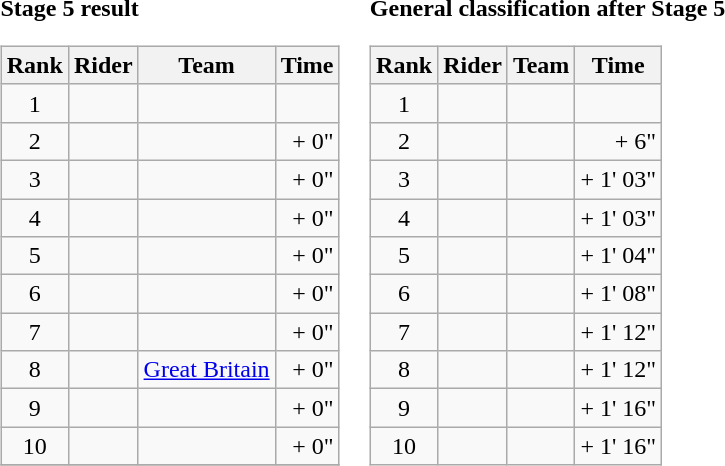<table>
<tr>
<td><strong>Stage 5 result</strong><br><table class="wikitable">
<tr>
<th>Rank</th>
<th>Rider</th>
<th>Team</th>
<th>Time</th>
</tr>
<tr>
<td style="text-align:center">1</td>
<td></td>
<td></td>
<td align="right"></td>
</tr>
<tr>
<td style="text-align:center">2</td>
<td></td>
<td></td>
<td align="right">+ 0"</td>
</tr>
<tr>
<td style="text-align:center">3</td>
<td></td>
<td></td>
<td align="right">+ 0"</td>
</tr>
<tr>
<td style="text-align:center">4</td>
<td></td>
<td></td>
<td align="right">+ 0"</td>
</tr>
<tr>
<td style="text-align:center">5</td>
<td></td>
<td></td>
<td align="right">+ 0"</td>
</tr>
<tr>
<td style="text-align:center">6</td>
<td></td>
<td></td>
<td align="right">+ 0"</td>
</tr>
<tr>
<td style="text-align:center">7</td>
<td></td>
<td></td>
<td align="right">+ 0"</td>
</tr>
<tr>
<td style="text-align:center">8</td>
<td></td>
<td><a href='#'>Great Britain</a></td>
<td align="right">+ 0"</td>
</tr>
<tr>
<td style="text-align:center">9</td>
<td></td>
<td></td>
<td align="right">+ 0"</td>
</tr>
<tr>
<td style="text-align:center">10</td>
<td></td>
<td></td>
<td align="right">+ 0"</td>
</tr>
<tr>
</tr>
</table>
</td>
<td><strong>General classification after Stage 5</strong><br><table class="wikitable">
<tr>
<th>Rank</th>
<th>Rider</th>
<th>Team</th>
<th>Time</th>
</tr>
<tr>
<td style="text-align:center">1</td>
<td> </td>
<td></td>
<td align="right"></td>
</tr>
<tr>
<td style="text-align:center">2</td>
<td></td>
<td></td>
<td align="right">+ 6"</td>
</tr>
<tr>
<td style="text-align:center">3</td>
<td></td>
<td></td>
<td align="right">+ 1' 03"</td>
</tr>
<tr>
<td style="text-align:center">4</td>
<td></td>
<td></td>
<td align="right">+ 1' 03"</td>
</tr>
<tr>
<td style="text-align:center">5</td>
<td></td>
<td></td>
<td align="right">+ 1' 04"</td>
</tr>
<tr>
<td style="text-align:center">6</td>
<td> </td>
<td></td>
<td align="right">+ 1' 08"</td>
</tr>
<tr>
<td style="text-align:center">7</td>
<td></td>
<td></td>
<td align="right">+ 1' 12"</td>
</tr>
<tr>
<td style="text-align:center">8</td>
<td></td>
<td></td>
<td align="right">+ 1' 12"</td>
</tr>
<tr>
<td style="text-align:center">9</td>
<td></td>
<td></td>
<td align="right">+ 1' 16"</td>
</tr>
<tr>
<td style="text-align:center">10</td>
<td></td>
<td></td>
<td align="right">+ 1' 16"</td>
</tr>
</table>
</td>
</tr>
</table>
